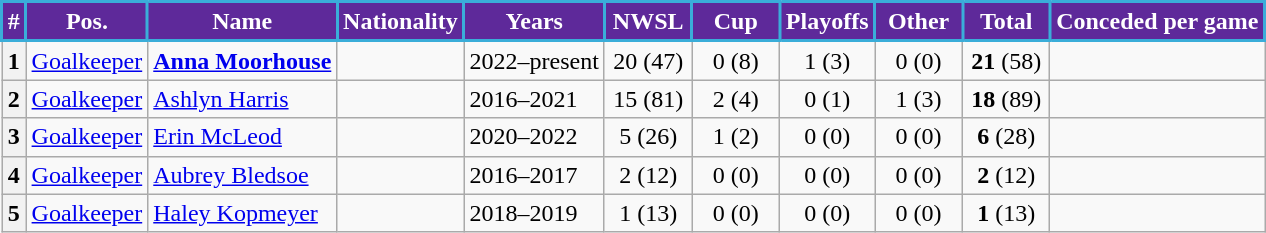<table class="wikitable sortable" style="text-align:center;">
<tr>
<th style="background-color:#5E299A; color:#FFFFFF; border:2px solid #3aadd9;" scope="col">#</th>
<th style="background-color:#5E299A; color:#FFFFFF; border:2px solid #3aadd9;" scope="col">Pos.</th>
<th style="background-color:#5E299A; color:#FFFFFF; border:2px solid #3aadd9;" scope="col">Name</th>
<th style="background-color:#5E299A; color:#FFFFFF; border:2px solid #3aadd9;" scope="col">Nationality</th>
<th style="background-color:#5E299A; color:#FFFFFF; border:2px solid #3aadd9;" scope="col">Years</th>
<th style="background-color:#5E299A; color:#FFFFFF; border:2px solid #3aadd9; width:50px;" scope="col">NWSL</th>
<th style="background-color:#5E299A; color:#FFFFFF; border:2px solid #3aadd9; width:50px;" scope="col">Cup</th>
<th style="background-color:#5E299A; color:#FFFFFF; border:2px solid #3aadd9; width:50px;" scope="col">Playoffs</th>
<th style="background-color:#5E299A; color:#FFFFFF; border:2px solid #3aadd9; width:50px;" scope="col">Other</th>
<th style="background-color:#5E299A; color:#FFFFFF; border:2px solid #3aadd9; width:50px;" scope="col">Total</th>
<th style="background-color:#5E299A; color:#FFFFFF; border:2px solid #3aadd9;" scope="col">Conceded per game</th>
</tr>
<tr>
<th rowspan=1>1</th>
<td style="text-align:left;"><a href='#'>Goalkeeper</a></td>
<td style="text-align:left;"><strong><a href='#'>Anna Moorhouse</a></strong></td>
<td style="text-align:left;"></td>
<td style="text-align:left;">2022–present</td>
<td>20 (47)</td>
<td>0 (8)</td>
<td>1 (3)</td>
<td>0 (0)</td>
<td><strong>21</strong> (58)</td>
<td></td>
</tr>
<tr>
<th>2</th>
<td style="text-align:left;"><a href='#'>Goalkeeper</a></td>
<td style="text-align:left;"><a href='#'>Ashlyn Harris</a></td>
<td style="text-align:left;"></td>
<td style="text-align:left;">2016–2021</td>
<td>15 (81)</td>
<td>2 (4)</td>
<td>0 (1)</td>
<td>1 (3)</td>
<td><strong>18</strong> (89)</td>
<td></td>
</tr>
<tr>
<th>3</th>
<td style="text-align:left;"><a href='#'>Goalkeeper</a></td>
<td style="text-align:left;"><a href='#'>Erin McLeod</a></td>
<td style="text-align:left;"></td>
<td style="text-align:left;">2020–2022</td>
<td>5 (26)</td>
<td>1 (2)</td>
<td>0 (0)</td>
<td>0 (0)</td>
<td><strong>6</strong> (28)</td>
<td></td>
</tr>
<tr>
<th rowspan=1>4</th>
<td style="text-align:left;"><a href='#'>Goalkeeper</a></td>
<td style="text-align:left;"><a href='#'>Aubrey Bledsoe</a></td>
<td style="text-align:left;"></td>
<td style="text-align:left;">2016–2017</td>
<td>2 (12)</td>
<td>0 (0)</td>
<td>0 (0)</td>
<td>0 (0)</td>
<td><strong>2</strong> (12)</td>
<td></td>
</tr>
<tr>
<th rowspan=1>5</th>
<td style="text-align:left;"><a href='#'>Goalkeeper</a></td>
<td style="text-align:left;"><a href='#'>Haley Kopmeyer</a></td>
<td style="text-align:left;"></td>
<td style="text-align:left;">2018–2019</td>
<td>1 (13)</td>
<td>0 (0)</td>
<td>0 (0)</td>
<td>0 (0)</td>
<td><strong>1</strong> (13)</td>
<td></td>
</tr>
</table>
